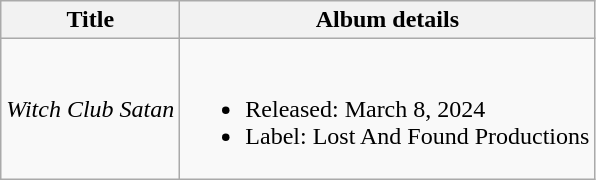<table class=wikitable>
<tr>
<th>Title</th>
<th>Album details</th>
</tr>
<tr>
<td><em>Witch Club Satan</em></td>
<td><br><ul><li>Released: March 8, 2024</li><li>Label: Lost And Found Productions</li></ul></td>
</tr>
</table>
